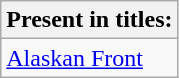<table class="wikitable">
<tr>
<th>Present in titles:</th>
</tr>
<tr>
<td><a href='#'>Alaskan Front</a></td>
</tr>
</table>
